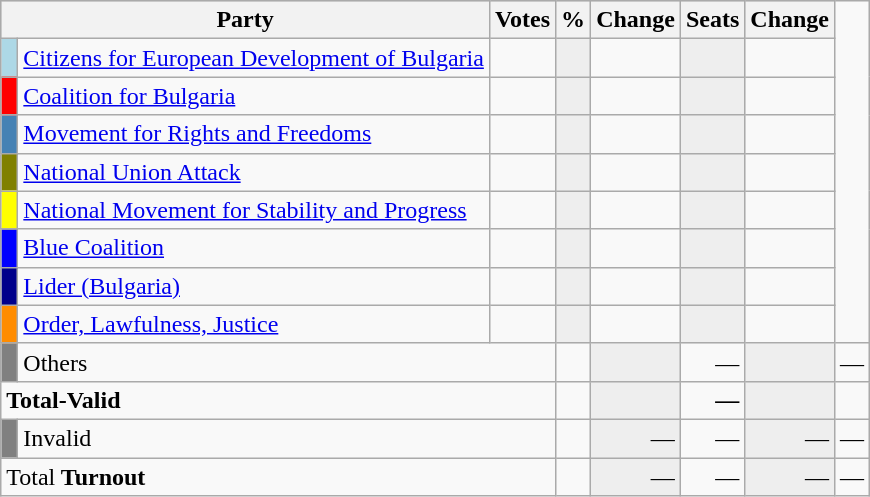<table class="wikitable" border="1">
<tr style="background-color:#C9C9C9">
<th align=left colspan=2 valign=top>Party</th>
<th align-right>Votes</th>
<th align=right>%</th>
<th align=right>Change</th>
<th align=right>Seats</th>
<th align=right>Change</th>
</tr>
<tr>
<td bgcolor="lightblue"> </td>
<td align=left><a href='#'>Citizens for European Development of Bulgaria</a></td>
<td align=right></td>
<td align=right style="background-color:#EEEEEE"></td>
<td align=right></td>
<td align=right style="background-color:#EEEEEE"></td>
<td align=right></td>
</tr>
<tr>
<td bgcolor="red"> </td>
<td align=left><a href='#'>Coalition for Bulgaria</a></td>
<td align=right></td>
<td align=right style="background-color:#EEEEEE"></td>
<td align=right></td>
<td align=right style="background-color:#EEEEEE"></td>
<td align=right></td>
</tr>
<tr>
<td bgcolor="#4682B4"> </td>
<td align=left><a href='#'>Movement for Rights and Freedoms</a></td>
<td align=right></td>
<td align=right style="background-color:#EEEEEE"></td>
<td align=right></td>
<td align=right style="background-color:#EEEEEE"></td>
<td align=right></td>
</tr>
<tr>
<td bgcolor="#808000"> </td>
<td align=left><a href='#'>National Union Attack</a></td>
<td align=right></td>
<td align=right style="background-color:#EEEEEE"></td>
<td align=right></td>
<td align=right style="background-color:#EEEEEE"></td>
<td align=right></td>
</tr>
<tr>
<td bgcolor="yellow"> </td>
<td align=left><a href='#'>National Movement for Stability and Progress</a></td>
<td align=right></td>
<td align=right style="background-color:#EEEEEE"></td>
<td align=right></td>
<td align=right style="background-color:#EEEEEE"></td>
<td align=right></td>
</tr>
<tr>
<td bgcolor="blue"> </td>
<td align=left><a href='#'>Blue Coalition</a></td>
<td align=right></td>
<td align=right style="background-color:#EEEEEE"></td>
<td align=right></td>
<td align=right style="background-color:#EEEEEE"></td>
<td align=right></td>
</tr>
<tr>
<td bgcolor="darkblue"> </td>
<td align=left><a href='#'>Lider (Bulgaria)</a></td>
<td align=right></td>
<td align=right style="background-color:#EEEEEE"></td>
<td align=right></td>
<td align=right style="background-color:#EEEEEE"></td>
<td align=right></td>
</tr>
<tr>
<td bgcolor="darkorange"> </td>
<td align=left><a href='#'>Order, Lawfulness, Justice</a></td>
<td align=right></td>
<td align=right style="background-color:#EEEEEE"></td>
<td align=right></td>
<td align=right style="background-color:#EEEEEE"></td>
<td align=right></td>
</tr>
<tr>
<td bgcolor="grey"> </td>
<td align=left colspan=2>Others</td>
<td align=right></td>
<td align=right style="background-color:#EEEEEE"></td>
<td align=right>—</td>
<td align=right style="background-color:#EEEEEE"></td>
<td align=right>—</td>
</tr>
<tr>
<td align=left colspan=3><strong>Total-Valid</strong></td>
<td align=right></td>
<td align=right style="background-color:#EEEEEE"></td>
<td align=right><strong>—<em></td>
<td align=right style="background-color:#EEEEEE"></td>
<td align=right></td>
</tr>
<tr>
<td bgcolor="grey"></td>
<td align=left colspan=2>Invalid</td>
<td align=right></td>
<td align=right style="background-color:#EEEEEE">—</td>
<td align=right>—</td>
<td align=right style="background-color:#EEEEEE">—</td>
<td align=right>—</td>
</tr>
<tr>
<td align=left colspan=3></strong>Total<strong>      </em> Turnout<em></td>
<td align=right></td>
<td align=right style="background-color:#EEEEEE"></strong>—<strong></td>
<td align=right></strong>—<strong></td>
<td align=right style="background-color:#EEEEEE"></strong>—<strong></td>
<td align=right></strong>—<strong></td>
</tr>
</table>
